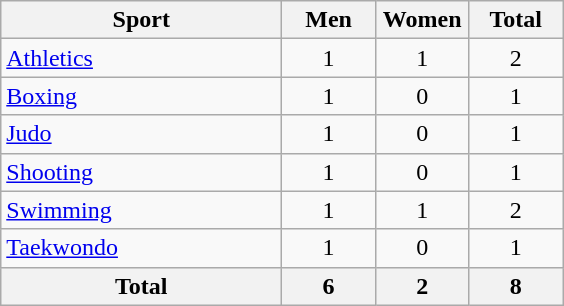<table class="wikitable sortable" style="text-align:center;">
<tr>
<th width=180>Sport</th>
<th width=55>Men</th>
<th width=55>Women</th>
<th width=55>Total</th>
</tr>
<tr>
<td align=left><a href='#'>Athletics</a></td>
<td>1</td>
<td>1</td>
<td>2</td>
</tr>
<tr>
<td align=left><a href='#'>Boxing</a></td>
<td>1</td>
<td>0</td>
<td>1</td>
</tr>
<tr>
<td align=left><a href='#'>Judo</a></td>
<td>1</td>
<td>0</td>
<td>1</td>
</tr>
<tr>
<td align=left><a href='#'>Shooting</a></td>
<td>1</td>
<td>0</td>
<td>1</td>
</tr>
<tr>
<td align=left><a href='#'>Swimming</a></td>
<td>1</td>
<td>1</td>
<td>2</td>
</tr>
<tr>
<td align=left><a href='#'>Taekwondo</a></td>
<td>1</td>
<td>0</td>
<td>1</td>
</tr>
<tr>
<th>Total</th>
<th>6</th>
<th>2</th>
<th>8</th>
</tr>
</table>
